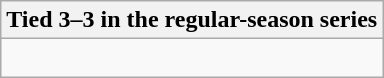<table class="wikitable collapsible collapsed">
<tr>
<th>Tied 3–3 in the regular-season series</th>
</tr>
<tr>
<td><br>




</td>
</tr>
</table>
